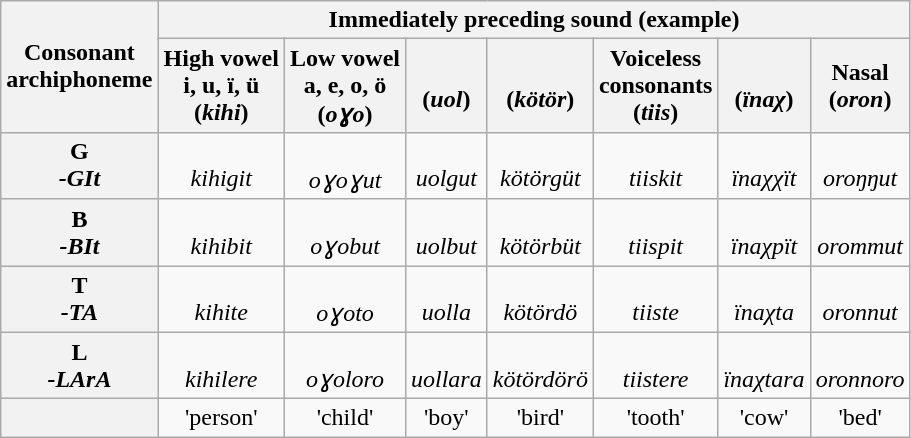<table class=wikitable style="text-align:center">
<tr>
<th rowspan="2">Consonant<br>archiphoneme</th>
<th colspan="7">Immediately preceding sound (example)</th>
</tr>
<tr>
<th>High vowel<br> i, u, ï, ü<br>(<em>kihi</em>)</th>
<th>Low vowel<br> a, e, o, ö<br>(<em>oɣo</em>)</th>
<th><br> (<em>uol</em>)</th>
<th><br>(<em>kötör</em>)</th>
<th>Voiceless <br> consonants<br> (<em>tiis</em>)</th>
<th><br>(<em>ïnaχ</em>)</th>
<th>Nasal<br>(<em>oron</em>)</th>
</tr>
<tr>
<th>G<br><em>-GIt</em></th>
<td><br><em>kihigit</em></td>
<td><br><em>oɣoɣut</em></td>
<td><br><em>uolgut</em></td>
<td><br><em>kötörgüt</em></td>
<td><br><em>tiiskit</em></td>
<td><br><em>ïnaχχït</em></td>
<td><br><em>oroŋŋut</em></td>
</tr>
<tr>
<th>B<br><em>-BIt</em></th>
<td><br><em>kihibit</em></td>
<td><br><em>oɣobut</em></td>
<td><br><em>uolbut</em></td>
<td><br><em>kötörbüt</em></td>
<td><br><em>tiispit</em></td>
<td><br><em>ïnaχpït</em></td>
<td><br><em>orommut</em></td>
</tr>
<tr>
<th>T<br><em>-TA</em></th>
<td><br><em>kihite</em></td>
<td><br><em>oɣoto</em></td>
<td><br><em>uolla</em></td>
<td><br><em>kötördö</em></td>
<td><br><em>tiiste</em></td>
<td><br><em>ïnaχta</em></td>
<td><br><em>oronnut</em></td>
</tr>
<tr>
<th>L<br><em>-LArA</em></th>
<td><br><em>kihilere</em></td>
<td><br><em>oɣoloro</em></td>
<td><br><em>uollara</em></td>
<td><br><em>kötördörö</em></td>
<td><br><em>tiistere</em></td>
<td><br><em>ïnaχtara</em></td>
<td><br><em>oronnoro</em></td>
</tr>
<tr>
<th></th>
<td>'person'</td>
<td>'child'</td>
<td>'boy'</td>
<td>'bird'</td>
<td>'tooth'</td>
<td>'cow'</td>
<td>'bed'</td>
</tr>
</table>
